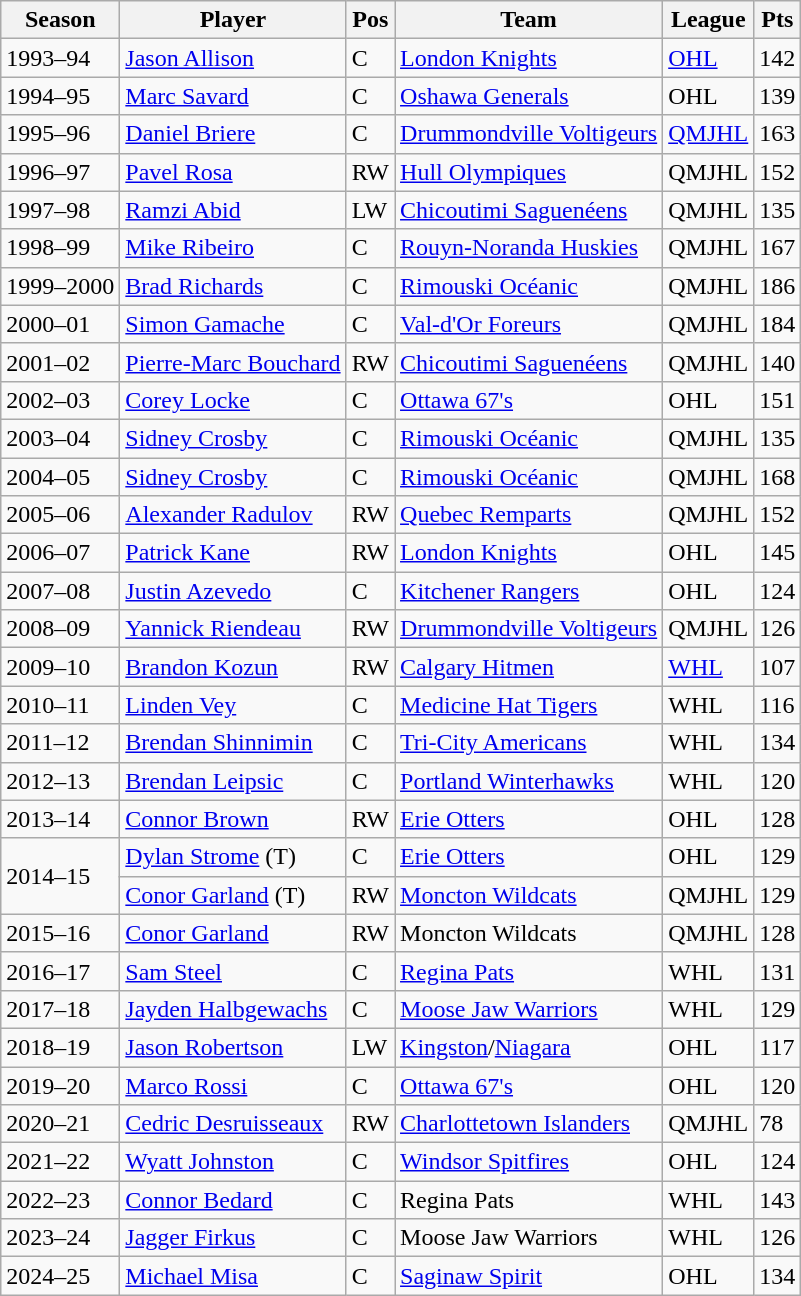<table class="wikitable sortable">
<tr>
<th>Season</th>
<th>Player</th>
<th>Pos</th>
<th>Team</th>
<th>League</th>
<th>Pts</th>
</tr>
<tr>
<td>1993–94</td>
<td><a href='#'>Jason Allison</a></td>
<td>C</td>
<td><a href='#'>London Knights</a></td>
<td><a href='#'>OHL</a></td>
<td>142</td>
</tr>
<tr>
<td>1994–95</td>
<td><a href='#'>Marc Savard</a></td>
<td>C</td>
<td><a href='#'>Oshawa Generals</a></td>
<td>OHL</td>
<td>139</td>
</tr>
<tr>
<td>1995–96</td>
<td><a href='#'>Daniel Briere</a></td>
<td>C</td>
<td><a href='#'>Drummondville Voltigeurs</a></td>
<td><a href='#'>QMJHL</a></td>
<td>163</td>
</tr>
<tr>
<td>1996–97</td>
<td><a href='#'>Pavel Rosa</a></td>
<td>RW</td>
<td><a href='#'>Hull Olympiques</a></td>
<td>QMJHL</td>
<td>152</td>
</tr>
<tr>
<td>1997–98</td>
<td><a href='#'>Ramzi Abid</a></td>
<td>LW</td>
<td><a href='#'>Chicoutimi Saguenéens</a></td>
<td>QMJHL</td>
<td>135</td>
</tr>
<tr>
<td>1998–99</td>
<td><a href='#'>Mike Ribeiro</a></td>
<td>C</td>
<td><a href='#'>Rouyn-Noranda Huskies</a></td>
<td>QMJHL</td>
<td>167</td>
</tr>
<tr>
<td>1999–2000</td>
<td><a href='#'>Brad Richards</a></td>
<td>C</td>
<td><a href='#'>Rimouski Océanic</a></td>
<td>QMJHL</td>
<td>186</td>
</tr>
<tr>
<td>2000–01</td>
<td><a href='#'>Simon Gamache</a></td>
<td>C</td>
<td><a href='#'>Val-d'Or Foreurs</a></td>
<td>QMJHL</td>
<td>184</td>
</tr>
<tr>
<td>2001–02</td>
<td><a href='#'>Pierre-Marc Bouchard</a></td>
<td>RW</td>
<td><a href='#'>Chicoutimi Saguenéens</a></td>
<td>QMJHL</td>
<td>140</td>
</tr>
<tr>
<td>2002–03</td>
<td><a href='#'>Corey Locke</a></td>
<td>C</td>
<td><a href='#'>Ottawa 67's</a></td>
<td>OHL</td>
<td>151</td>
</tr>
<tr>
<td>2003–04</td>
<td><a href='#'>Sidney Crosby</a></td>
<td>C</td>
<td><a href='#'>Rimouski Océanic</a></td>
<td>QMJHL</td>
<td>135</td>
</tr>
<tr>
<td>2004–05</td>
<td><a href='#'>Sidney Crosby</a></td>
<td>C</td>
<td><a href='#'>Rimouski Océanic</a></td>
<td>QMJHL</td>
<td>168</td>
</tr>
<tr>
<td>2005–06</td>
<td><a href='#'>Alexander Radulov</a></td>
<td>RW</td>
<td><a href='#'>Quebec Remparts</a></td>
<td>QMJHL</td>
<td>152</td>
</tr>
<tr>
<td>2006–07</td>
<td><a href='#'>Patrick Kane</a></td>
<td>RW</td>
<td><a href='#'>London Knights</a></td>
<td>OHL</td>
<td>145</td>
</tr>
<tr>
<td>2007–08</td>
<td><a href='#'>Justin Azevedo</a></td>
<td>C</td>
<td><a href='#'>Kitchener Rangers</a></td>
<td>OHL</td>
<td>124</td>
</tr>
<tr>
<td>2008–09</td>
<td><a href='#'>Yannick Riendeau</a></td>
<td>RW</td>
<td><a href='#'>Drummondville Voltigeurs</a></td>
<td>QMJHL</td>
<td>126</td>
</tr>
<tr>
<td>2009–10</td>
<td><a href='#'>Brandon Kozun</a></td>
<td>RW</td>
<td><a href='#'>Calgary Hitmen</a></td>
<td><a href='#'>WHL</a></td>
<td>107</td>
</tr>
<tr>
<td>2010–11</td>
<td><a href='#'>Linden Vey</a></td>
<td>C</td>
<td><a href='#'>Medicine Hat Tigers</a></td>
<td>WHL</td>
<td>116</td>
</tr>
<tr>
<td>2011–12</td>
<td><a href='#'>Brendan Shinnimin</a></td>
<td>C</td>
<td><a href='#'>Tri-City Americans</a></td>
<td>WHL</td>
<td>134</td>
</tr>
<tr>
<td>2012–13</td>
<td><a href='#'>Brendan Leipsic</a></td>
<td>C</td>
<td><a href='#'>Portland Winterhawks</a></td>
<td>WHL</td>
<td>120</td>
</tr>
<tr>
<td>2013–14</td>
<td><a href='#'>Connor Brown</a></td>
<td>RW</td>
<td><a href='#'>Erie Otters</a></td>
<td>OHL</td>
<td>128</td>
</tr>
<tr>
<td rowspan="2">2014–15</td>
<td><a href='#'>Dylan Strome</a> (T)</td>
<td>C</td>
<td><a href='#'>Erie Otters</a></td>
<td>OHL</td>
<td>129</td>
</tr>
<tr>
<td><a href='#'>Conor Garland</a> (T)</td>
<td>RW</td>
<td><a href='#'>Moncton Wildcats</a></td>
<td>QMJHL</td>
<td>129</td>
</tr>
<tr>
<td>2015–16</td>
<td><a href='#'>Conor Garland</a></td>
<td>RW</td>
<td>Moncton Wildcats</td>
<td>QMJHL</td>
<td>128</td>
</tr>
<tr>
<td>2016–17</td>
<td><a href='#'>Sam Steel</a></td>
<td>C</td>
<td><a href='#'>Regina Pats</a></td>
<td>WHL</td>
<td>131</td>
</tr>
<tr>
<td>2017–18</td>
<td><a href='#'>Jayden Halbgewachs</a></td>
<td>C</td>
<td><a href='#'>Moose Jaw Warriors</a></td>
<td>WHL</td>
<td>129</td>
</tr>
<tr>
<td>2018–19</td>
<td><a href='#'>Jason Robertson</a></td>
<td>LW</td>
<td><a href='#'>Kingston</a>/<a href='#'>Niagara</a></td>
<td>OHL</td>
<td>117</td>
</tr>
<tr>
<td>2019–20</td>
<td><a href='#'>Marco Rossi</a></td>
<td>C</td>
<td><a href='#'>Ottawa 67's</a></td>
<td>OHL</td>
<td>120</td>
</tr>
<tr>
<td>2020–21</td>
<td><a href='#'>Cedric Desruisseaux</a></td>
<td>RW</td>
<td><a href='#'>Charlottetown Islanders</a></td>
<td>QMJHL</td>
<td>78</td>
</tr>
<tr>
<td>2021–22</td>
<td><a href='#'>Wyatt Johnston</a></td>
<td>C</td>
<td><a href='#'>Windsor Spitfires</a></td>
<td>OHL</td>
<td>124</td>
</tr>
<tr>
<td>2022–23</td>
<td><a href='#'>Connor Bedard</a></td>
<td>C</td>
<td>Regina Pats</td>
<td>WHL</td>
<td>143</td>
</tr>
<tr>
<td>2023–24</td>
<td><a href='#'>Jagger Firkus</a></td>
<td>C</td>
<td>Moose Jaw Warriors</td>
<td>WHL</td>
<td>126</td>
</tr>
<tr>
<td>2024–25</td>
<td><a href='#'>Michael Misa</a></td>
<td>C</td>
<td><a href='#'>Saginaw Spirit</a></td>
<td>OHL</td>
<td>134</td>
</tr>
</table>
